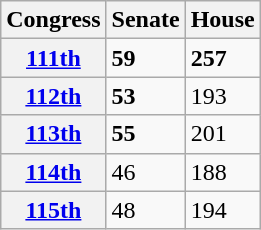<table class="wikitable" style="margin-left:1em">
<tr>
<th>Congress</th>
<th>Senate</th>
<th>House</th>
</tr>
<tr>
<th><a href='#'>111th</a></th>
<td><strong>59</strong></td>
<td><strong>257</strong></td>
</tr>
<tr>
<th><a href='#'>112th</a></th>
<td><strong>53</strong></td>
<td>193</td>
</tr>
<tr>
<th><a href='#'>113th</a></th>
<td><strong>55</strong></td>
<td>201</td>
</tr>
<tr>
<th><a href='#'>114th</a></th>
<td>46</td>
<td>188</td>
</tr>
<tr>
<th><a href='#'>115th</a></th>
<td>48</td>
<td>194</td>
</tr>
</table>
